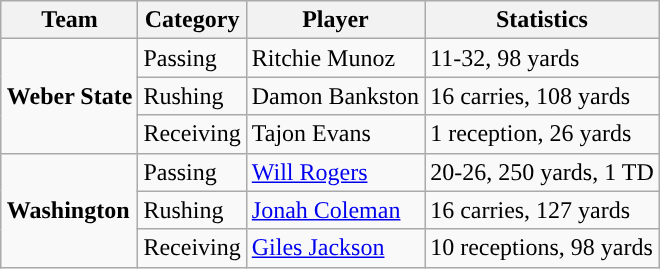<table class="wikitable" style="float: right;">
<tr>
<th>Team</th>
<th>Category</th>
<th>Player</th>
<th>Statistics</th>
</tr>
<tr>
<td rowspan=3><strong>Weber State</strong></td>
<td>Passing</td>
<td>Ritchie Munoz</td>
<td>11-32, 98 yards</td>
</tr>
<tr>
<td>Rushing</td>
<td>Damon Bankston</td>
<td>16 carries, 108 yards</td>
</tr>
<tr>
<td>Receiving</td>
<td>Tajon Evans</td>
<td>1 reception, 26 yards</td>
</tr>
<tr>
<td rowspan=3><strong>Washington</strong></td>
<td>Passing</td>
<td><a href='#'>Will Rogers</a></td>
<td>20-26, 250 yards, 1 TD</td>
</tr>
<tr>
<td>Rushing</td>
<td><a href='#'>Jonah Coleman</a></td>
<td>16 carries, 127 yards</td>
</tr>
<tr>
<td>Receiving</td>
<td><a href='#'>Giles Jackson</a></td>
<td>10 receptions, 98 yards</td>
</tr>
</table>
